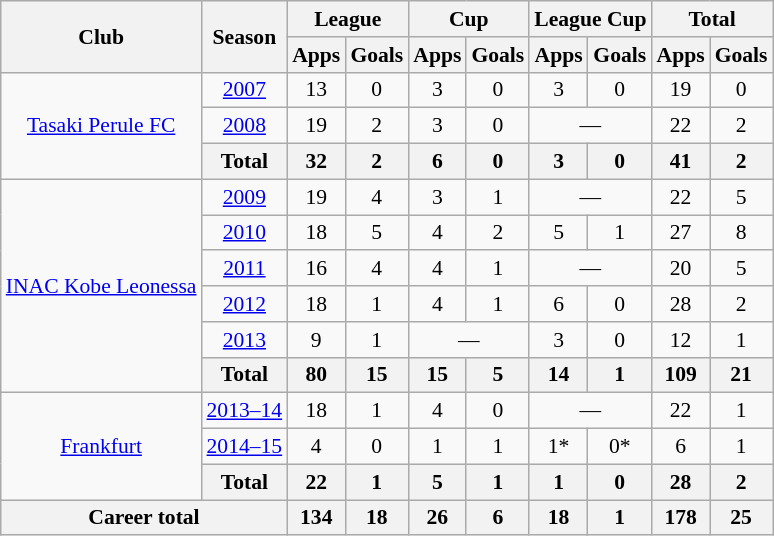<table class="wikitable" style="font-size:90%; text-align:center;">
<tr>
<th rowspan="2">Club</th>
<th rowspan="2">Season</th>
<th colspan="2">League</th>
<th colspan="2">Cup</th>
<th colspan="2">League Cup</th>
<th colspan="2">Total</th>
</tr>
<tr>
<th>Apps</th>
<th>Goals</th>
<th>Apps</th>
<th>Goals</th>
<th>Apps</th>
<th>Goals</th>
<th>Apps</th>
<th>Goals</th>
</tr>
<tr>
<td rowspan="3"><a href='#'>Tasaki Perule FC</a></td>
<td><a href='#'>2007</a></td>
<td>13</td>
<td>0</td>
<td>3</td>
<td>0</td>
<td>3</td>
<td>0</td>
<td>19</td>
<td>0</td>
</tr>
<tr>
<td><a href='#'>2008</a></td>
<td>19</td>
<td>2</td>
<td>3</td>
<td>0</td>
<td colspan="2">—</td>
<td>22</td>
<td>2</td>
</tr>
<tr>
<th colspan="1">Total</th>
<th>32</th>
<th>2</th>
<th>6</th>
<th>0</th>
<th>3</th>
<th>0</th>
<th>41</th>
<th>2</th>
</tr>
<tr>
<td rowspan="6"><a href='#'>INAC Kobe Leonessa</a></td>
<td><a href='#'>2009</a></td>
<td>19</td>
<td>4</td>
<td>3</td>
<td>1</td>
<td colspan="2">—</td>
<td>22</td>
<td>5</td>
</tr>
<tr>
<td><a href='#'>2010</a></td>
<td>18</td>
<td>5</td>
<td>4</td>
<td>2</td>
<td>5</td>
<td>1</td>
<td>27</td>
<td>8</td>
</tr>
<tr>
<td><a href='#'>2011</a></td>
<td>16</td>
<td>4</td>
<td>4</td>
<td>1</td>
<td colspan="2">—</td>
<td>20</td>
<td>5</td>
</tr>
<tr>
<td><a href='#'>2012</a></td>
<td>18</td>
<td>1</td>
<td>4</td>
<td>1</td>
<td>6</td>
<td>0</td>
<td>28</td>
<td>2</td>
</tr>
<tr>
<td><a href='#'>2013</a></td>
<td>9</td>
<td>1</td>
<td colspan="2">—</td>
<td>3</td>
<td>0</td>
<td>12</td>
<td>1</td>
</tr>
<tr>
<th colspan="1">Total</th>
<th>80</th>
<th>15</th>
<th>15</th>
<th>5</th>
<th>14</th>
<th>1</th>
<th>109</th>
<th>21</th>
</tr>
<tr>
<td rowspan="3"><a href='#'>Frankfurt</a></td>
<td><a href='#'>2013–14</a></td>
<td>18</td>
<td>1</td>
<td>4</td>
<td>0</td>
<td colspan="2">—</td>
<td>22</td>
<td>1</td>
</tr>
<tr>
<td><a href='#'>2014–15</a></td>
<td>4</td>
<td>0</td>
<td>1</td>
<td>1</td>
<td>1*</td>
<td>0*</td>
<td>6</td>
<td>1</td>
</tr>
<tr>
<th colspan="1">Total</th>
<th>22</th>
<th>1</th>
<th>5</th>
<th>1</th>
<th>1</th>
<th>0</th>
<th>28</th>
<th>2</th>
</tr>
<tr>
<th colspan="2">Career total</th>
<th>134</th>
<th>18</th>
<th>26</th>
<th>6</th>
<th>18</th>
<th>1</th>
<th>178</th>
<th>25</th>
</tr>
</table>
